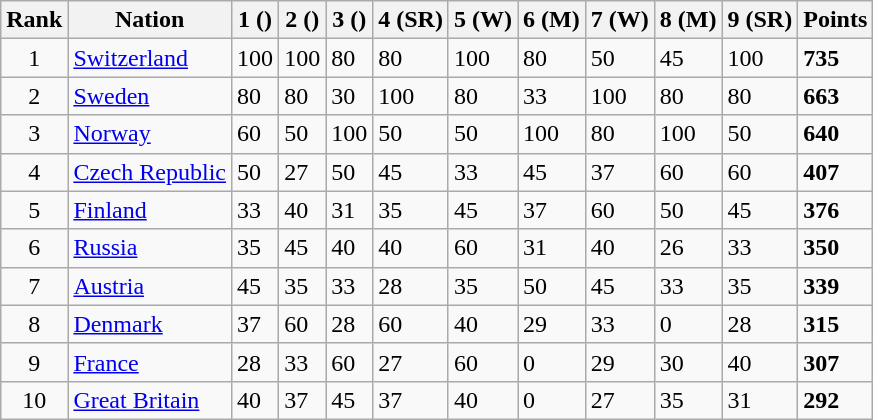<table class="wikitable">
<tr>
<th>Rank</th>
<th>Nation</th>
<th>1 ()</th>
<th>2 ()</th>
<th>3 ()</th>
<th>4 (SR)</th>
<th>5 (W)</th>
<th>6 (M)</th>
<th>7 (W)</th>
<th>8 (M)</th>
<th>9 (SR)</th>
<th>Points</th>
</tr>
<tr>
<td align=center>1</td>
<td> <a href='#'>Switzerland</a></td>
<td>100</td>
<td>100</td>
<td>80</td>
<td>80</td>
<td>100</td>
<td>80</td>
<td>50</td>
<td>45</td>
<td>100</td>
<td><strong>735</strong></td>
</tr>
<tr>
<td align=center>2</td>
<td> <a href='#'>Sweden</a></td>
<td>80</td>
<td>80</td>
<td>30</td>
<td>100</td>
<td>80</td>
<td>33</td>
<td>100</td>
<td>80</td>
<td>80</td>
<td><strong>663</strong></td>
</tr>
<tr>
<td align=center>3</td>
<td> <a href='#'>Norway</a></td>
<td>60</td>
<td>50</td>
<td>100</td>
<td>50</td>
<td>50</td>
<td>100</td>
<td>80</td>
<td>100</td>
<td>50</td>
<td><strong>640</strong></td>
</tr>
<tr>
<td align=center>4</td>
<td> <a href='#'>Czech Republic</a></td>
<td>50</td>
<td>27</td>
<td>50</td>
<td>45</td>
<td>33</td>
<td>45</td>
<td>37</td>
<td>60</td>
<td>60</td>
<td><strong>407</strong></td>
</tr>
<tr>
<td align=center>5</td>
<td> <a href='#'>Finland</a></td>
<td>33</td>
<td>40</td>
<td>31</td>
<td>35</td>
<td>45</td>
<td>37</td>
<td>60</td>
<td>50</td>
<td>45</td>
<td><strong>376</strong></td>
</tr>
<tr>
<td align=center>6</td>
<td> <a href='#'>Russia</a></td>
<td>35</td>
<td>45</td>
<td>40</td>
<td>40</td>
<td>60</td>
<td>31</td>
<td>40</td>
<td>26</td>
<td>33</td>
<td><strong>350</strong></td>
</tr>
<tr>
<td align=center>7</td>
<td> <a href='#'>Austria</a></td>
<td>45</td>
<td>35</td>
<td>33</td>
<td>28</td>
<td>35</td>
<td>50</td>
<td>45</td>
<td>33</td>
<td>35</td>
<td><strong>339</strong></td>
</tr>
<tr>
<td align=center>8</td>
<td> <a href='#'>Denmark</a></td>
<td>37</td>
<td>60</td>
<td>28</td>
<td>60</td>
<td>40</td>
<td>29</td>
<td>33</td>
<td>0</td>
<td>28</td>
<td><strong>315</strong></td>
</tr>
<tr>
<td align=center>9</td>
<td> <a href='#'>France</a></td>
<td>28</td>
<td>33</td>
<td>60</td>
<td>27</td>
<td>60</td>
<td>0</td>
<td>29</td>
<td>30</td>
<td>40</td>
<td><strong>307</strong></td>
</tr>
<tr>
<td align=center>10</td>
<td> <a href='#'>Great Britain</a></td>
<td>40</td>
<td>37</td>
<td>45</td>
<td>37</td>
<td>40</td>
<td>0</td>
<td>27</td>
<td>35</td>
<td>31</td>
<td><strong>292</strong></td>
</tr>
</table>
